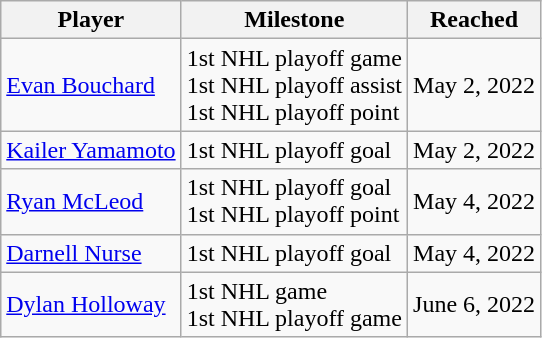<table class="wikitable">
<tr>
<th>Player</th>
<th>Milestone</th>
<th data-sort-type="date">Reached</th>
</tr>
<tr>
<td><a href='#'>Evan Bouchard</a></td>
<td>1st NHL playoff game<br>1st NHL playoff assist<br>1st NHL playoff point</td>
<td>May 2, 2022</td>
</tr>
<tr>
<td><a href='#'>Kailer Yamamoto</a></td>
<td>1st NHL playoff goal</td>
<td>May 2, 2022</td>
</tr>
<tr>
<td><a href='#'>Ryan McLeod</a></td>
<td>1st NHL playoff goal<br>1st NHL playoff point</td>
<td>May 4, 2022</td>
</tr>
<tr>
<td><a href='#'>Darnell Nurse</a></td>
<td>1st NHL playoff goal</td>
<td>May 4, 2022</td>
</tr>
<tr>
<td><a href='#'>Dylan Holloway</a></td>
<td>1st NHL game<br>1st NHL playoff game</td>
<td>June 6, 2022</td>
</tr>
</table>
